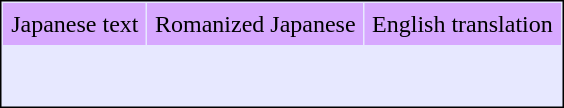<table align=center cellpadding="5" cellspacing="1" style="border:1px solid black; background-color:#e7e8ff;">
<tr align=center bgcolor=#d7a8ff>
<td>Japanese text</td>
<td>Romanized Japanese</td>
<td>English translation</td>
</tr>
<tr valign=top>
<td><br></td>
<td><br></td>
<td><br></td>
</tr>
<tr>
<td colspan=2></td>
</tr>
</table>
